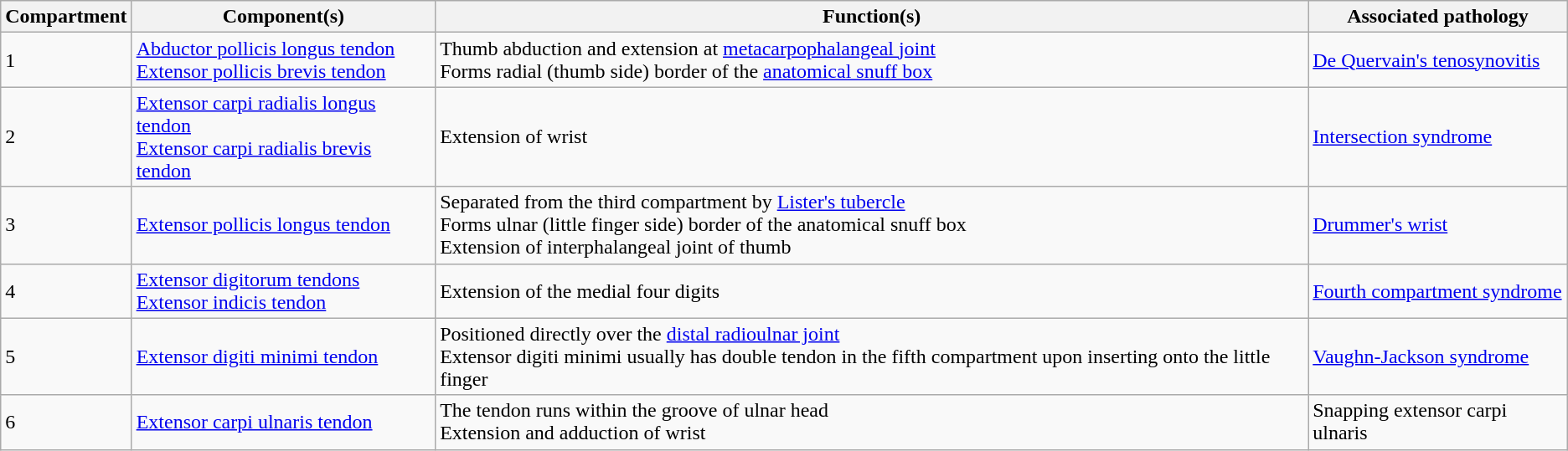<table class="wikitable">
<tr>
<th>Compartment</th>
<th>Component(s)</th>
<th>Function(s)</th>
<th>Associated pathology</th>
</tr>
<tr>
<td>1</td>
<td><a href='#'>Abductor pollicis longus tendon</a><br><a href='#'>Extensor pollicis brevis tendon</a></td>
<td>Thumb abduction and extension at <a href='#'>metacarpophalangeal joint</a><br>Forms radial (thumb side) border of the <a href='#'>anatomical snuff box</a></td>
<td><a href='#'>De Quervain's tenosynovitis</a></td>
</tr>
<tr>
<td>2</td>
<td><a href='#'>Extensor carpi radialis longus tendon</a><br><a href='#'>Extensor carpi radialis brevis tendon</a></td>
<td>Extension of wrist</td>
<td><a href='#'>Intersection syndrome</a></td>
</tr>
<tr>
<td>3</td>
<td><a href='#'>Extensor pollicis longus tendon</a></td>
<td>Separated from the third compartment by <a href='#'>Lister's tubercle</a><br>Forms ulnar (little finger side) border of the anatomical snuff box<br>Extension of interphalangeal joint of thumb</td>
<td><a href='#'>Drummer's wrist</a></td>
</tr>
<tr>
<td>4</td>
<td><a href='#'>Extensor digitorum tendons</a><br><a href='#'>Extensor indicis tendon</a></td>
<td>Extension of the medial four digits</td>
<td><a href='#'>Fourth compartment syndrome</a></td>
</tr>
<tr>
<td>5</td>
<td><a href='#'>Extensor digiti minimi tendon</a></td>
<td>Positioned directly over the <a href='#'>distal radioulnar joint</a><br>Extensor digiti minimi usually has double tendon in the fifth compartment upon inserting onto the little finger</td>
<td><a href='#'>Vaughn-Jackson syndrome</a></td>
</tr>
<tr>
<td>6</td>
<td><a href='#'>Extensor carpi ulnaris tendon</a></td>
<td>The tendon runs within the groove of ulnar head<br>Extension and adduction of wrist</td>
<td>Snapping extensor carpi ulnaris</td>
</tr>
</table>
